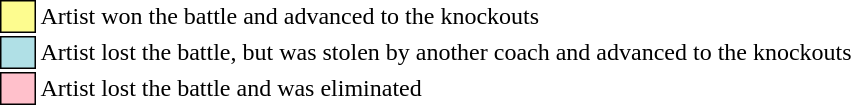<table class="toccolours" style="font-size: 100%; white-space: nowrap">
<tr>
<td style="background:#fdfc8f; border:1px solid black">     </td>
<td>Artist won the battle and advanced to the knockouts</td>
</tr>
<tr>
<td style="background:#b0e0e6; border:1px solid black">     </td>
<td>Artist lost the battle, but was stolen by another coach and advanced to the knockouts</td>
</tr>
<tr>
<td style="background:pink; border:1px solid black">     </td>
<td>Artist lost the battle and was eliminated</td>
</tr>
</table>
